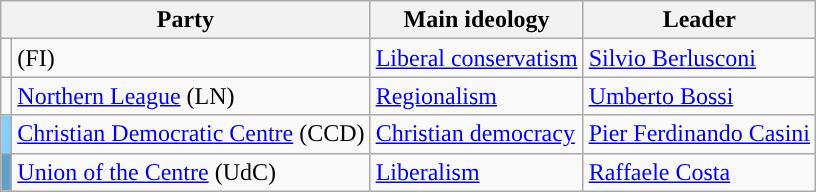<table class=wikitable style=text-align:left>
<tr>
<th colspan=2>Party</th>
<th>Main ideology</th>
<th>Leader</th>
</tr>
<tr>
<td></td>
<td> (FI)</td>
<td><a href='#'>Liberal conservatism</a></td>
<td><a href='#'>Silvio Berlusconi</a></td>
</tr>
<tr>
<td></td>
<td><a href='#'>Northern League</a> (LN)</td>
<td><a href='#'>Regionalism</a></td>
<td><a href='#'>Umberto Bossi</a></td>
</tr>
<tr>
<td style="background:#87cefa;"></td>
<td><a href='#'>Christian Democratic Centre</a> (CCD)</td>
<td><a href='#'>Christian democracy</a></td>
<td><a href='#'>Pier Ferdinando Casini</a></td>
</tr>
<tr>
<td style="background:#659EC7;"></td>
<td><a href='#'>Union of the Centre</a> (UdC)</td>
<td><a href='#'>Liberalism</a></td>
<td><a href='#'>Raffaele Costa</a></td>
</tr>
</table>
